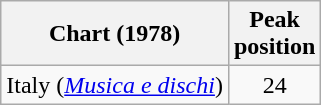<table class="wikitable sortable">
<tr>
<th align="left">Chart (1978)</th>
<th align="left">Peak<br>position</th>
</tr>
<tr>
<td align="left">Italy (<em><a href='#'>Musica e dischi</a></em>)</td>
<td align="center">24</td>
</tr>
</table>
